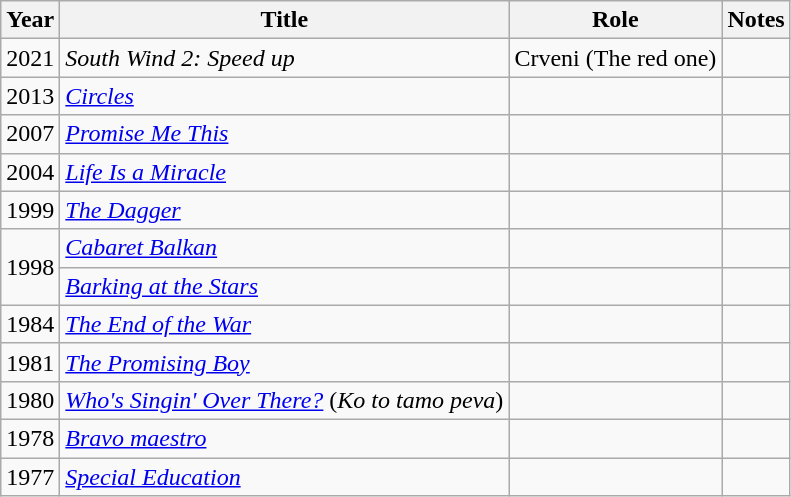<table class="wikitable sortable">
<tr>
<th>Year</th>
<th>Title</th>
<th>Role</th>
<th class="unsortable">Notes</th>
</tr>
<tr>
<td>2021</td>
<td><em>South Wind 2: Speed up</em></td>
<td>Crveni (The red one)</td>
<td></td>
</tr>
<tr>
<td>2013</td>
<td><em><a href='#'>Circles</a></em></td>
<td></td>
<td></td>
</tr>
<tr>
<td>2007</td>
<td><em><a href='#'>Promise Me This</a></em></td>
<td></td>
<td></td>
</tr>
<tr>
<td>2004</td>
<td><em><a href='#'>Life Is a Miracle</a></em></td>
<td></td>
<td></td>
</tr>
<tr>
<td>1999</td>
<td><em><a href='#'>The Dagger</a></em></td>
<td></td>
<td></td>
</tr>
<tr>
<td rowspan="2">1998</td>
<td><em><a href='#'>Cabaret Balkan</a></em></td>
<td></td>
<td></td>
</tr>
<tr>
<td><em><a href='#'>Barking at the Stars</a></em></td>
<td></td>
<td></td>
</tr>
<tr>
<td>1984</td>
<td><em><a href='#'>The End of the War</a></em></td>
<td></td>
<td></td>
</tr>
<tr>
<td>1981</td>
<td><em><a href='#'>The Promising Boy</a></em></td>
<td></td>
<td></td>
</tr>
<tr>
<td>1980</td>
<td><em><a href='#'>Who's Singin' Over There?</a></em> (<em>Ko to tamo peva</em>)</td>
<td></td>
<td></td>
</tr>
<tr>
<td>1978</td>
<td><em><a href='#'>Bravo maestro</a></em></td>
<td></td>
<td></td>
</tr>
<tr>
<td>1977</td>
<td><em><a href='#'>Special Education</a></em></td>
<td></td>
<td></td>
</tr>
</table>
